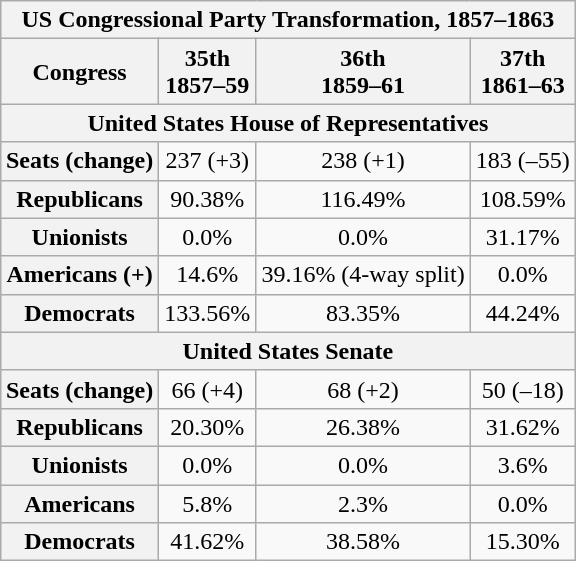<table class="wikitable" style="text-align:center" align=right>
<tr>
<th colspan=4>US Congressional Party Transformation, 1857–1863</th>
</tr>
<tr>
<th>Congress</th>
<th>35th<br>1857–59</th>
<th>36th<br>1859–61</th>
<th>37th<br>1861–63</th>
</tr>
<tr>
<th colspan=4>United States House of Representatives</th>
</tr>
<tr>
<th>Seats (change)</th>
<td>237 (+3)</td>
<td>238 (+1)</td>
<td>183 (–55)</td>
</tr>
<tr>
<th>Republicans</th>
<td>90.38%</td>
<td>116.49%</td>
<td>108.59%</td>
</tr>
<tr>
<th>Unionists</th>
<td>0.0%</td>
<td>0.0%</td>
<td>31.17%</td>
</tr>
<tr>
<th>Americans (+)</th>
<td>14.6%</td>
<td>39.16% (4-way split)</td>
<td>0.0%</td>
</tr>
<tr>
<th>Democrats</th>
<td>133.56%</td>
<td>83.35%</td>
<td>44.24%</td>
</tr>
<tr>
<th colspan=4>United States Senate</th>
</tr>
<tr>
<th>Seats (change)</th>
<td>66 (+4)</td>
<td>68 (+2)</td>
<td>50 (–18)</td>
</tr>
<tr>
<th>Republicans</th>
<td>20.30%</td>
<td>26.38%</td>
<td>31.62%</td>
</tr>
<tr>
<th>Unionists</th>
<td>0.0%</td>
<td>0.0%</td>
<td>3.6%</td>
</tr>
<tr>
<th>Americans</th>
<td>5.8%</td>
<td>2.3%</td>
<td>0.0%</td>
</tr>
<tr>
<th>Democrats</th>
<td>41.62%</td>
<td>38.58%</td>
<td>15.30%</td>
</tr>
</table>
